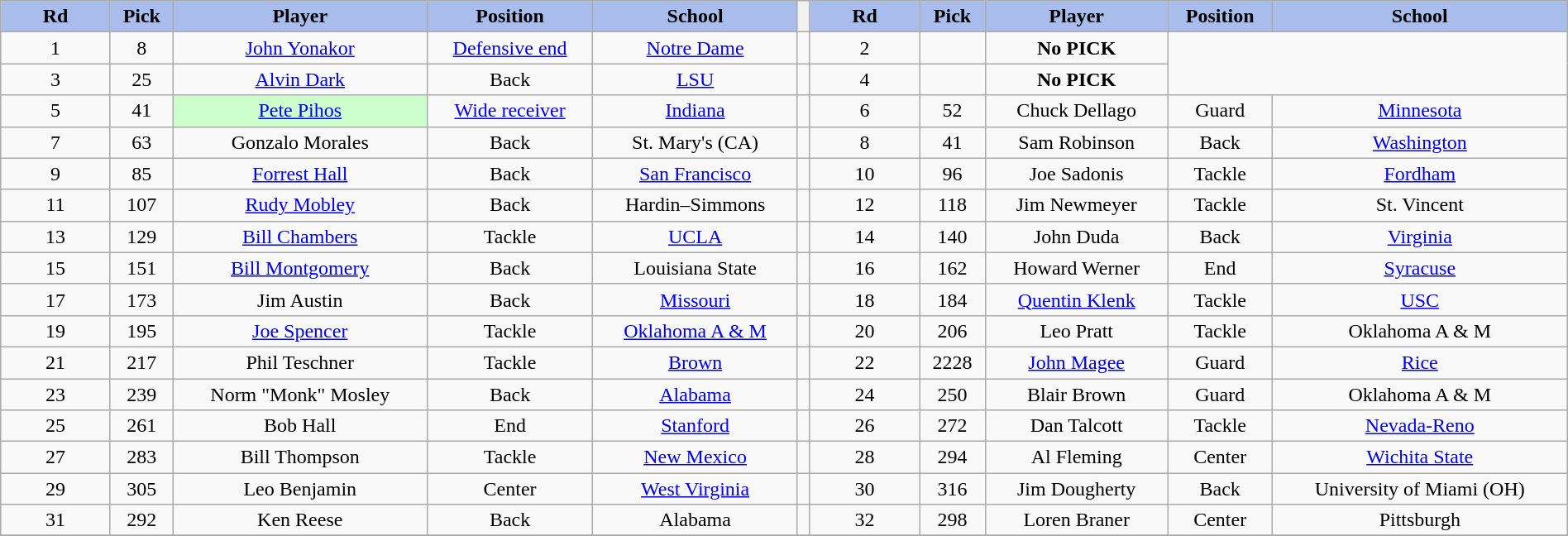<table class="wikitable sortable sortable" style="width:100%">
<tr>
<th style="background:#A8BDEC;" width=7%><strong>Rd</strong></th>
<th !width=5% style="background:#A8BDEC;"><strong>Pick</strong></th>
<th !width=15% style="background:#A8BDEC;"><strong>Player</strong></th>
<th !width=5% style="background:#A8BDEC;"><strong>Position</strong></th>
<th !width=15% style="background:#A8BDEC;"><strong>School</strong></th>
<th></th>
<th style="background:#A8BDEC;" width=7%><strong>Rd</strong></th>
<th !width=5% style="background:#A8BDEC;"><strong>Pick</strong></th>
<th !width=15% style="background:#A8BDEC;"><strong>Player</strong></th>
<th !width=5% style="background:#A8BDEC;"><strong>Position</strong></th>
<th !width=15% style="background:#A8BDEC;"><strong>School</strong></th>
</tr>
<tr align="center" bgcolor="">
<td>1</td>
<td>8</td>
<td><a href='#'>John Yonakor</a></td>
<td><a href='#'>Defensive end</a></td>
<td><a href='#'>Notre Dame</a></td>
<td></td>
<td>2</td>
<td></td>
<td><strong>No PICK </strong></td>
</tr>
<tr align="center" bgcolor="">
<td>3</td>
<td>25</td>
<td><a href='#'>Alvin Dark</a></td>
<td>Back</td>
<td><a href='#'>LSU</a></td>
<td></td>
<td>4</td>
<td></td>
<td><strong>No PICK  </strong></td>
</tr>
<tr align="center" bgcolor="">
<td>5</td>
<td>41</td>
<td bgcolor="#CCFFCC"><a href='#'>Pete Pihos</a></td>
<td><a href='#'>Wide receiver</a></td>
<td><a href='#'>Indiana</a></td>
<td></td>
<td>6</td>
<td>52</td>
<td>Chuck Dellago</td>
<td>Guard</td>
<td><a href='#'>Minnesota</a></td>
</tr>
<tr align="center" bgcolor="">
<td>7</td>
<td>63</td>
<td>Gonzalo Morales</td>
<td>Back</td>
<td>St. Mary's (CA)</td>
<td></td>
<td>8</td>
<td>41</td>
<td>Sam Robinson</td>
<td>Back</td>
<td><a href='#'>Washington</a></td>
</tr>
<tr align="center" bgcolor="">
<td>9</td>
<td>85</td>
<td><a href='#'>Forrest Hall</a></td>
<td>Back</td>
<td><a href='#'>San Francisco</a></td>
<td></td>
<td>10</td>
<td>96</td>
<td>Joe Sadonis</td>
<td>Tackle</td>
<td><a href='#'>Fordham</a></td>
</tr>
<tr align="center" bgcolor="">
<td>11</td>
<td>107</td>
<td><a href='#'>Rudy Mobley</a></td>
<td>Back</td>
<td>Hardin–Simmons</td>
<td></td>
<td>12</td>
<td>118</td>
<td>Jim Newmeyer</td>
<td>Tackle</td>
<td>St. Vincent</td>
</tr>
<tr align="center" bgcolor="">
<td>13</td>
<td>129</td>
<td><a href='#'>Bill Chambers</a></td>
<td>Tackle</td>
<td><a href='#'>UCLA</a></td>
<td></td>
<td>14</td>
<td>140</td>
<td>John Duda</td>
<td>Back</td>
<td><a href='#'>Virginia</a></td>
</tr>
<tr align="center" bgcolor="">
<td>15</td>
<td>151</td>
<td><a href='#'>Bill Montgomery</a></td>
<td>Back</td>
<td>Louisiana State</td>
<td></td>
<td>16</td>
<td>162</td>
<td>Howard Werner</td>
<td>End</td>
<td><a href='#'>Syracuse</a></td>
</tr>
<tr align="center" bgcolor="">
<td>17</td>
<td>173</td>
<td>Jim Austin</td>
<td>Back</td>
<td><a href='#'>Missouri</a></td>
<td></td>
<td>18</td>
<td>184</td>
<td><a href='#'>Quentin Klenk</a></td>
<td>Tackle</td>
<td><a href='#'>USC</a></td>
</tr>
<tr align="center" bgcolor="">
<td>19</td>
<td>195</td>
<td><a href='#'>Joe Spencer</a></td>
<td>Tackle</td>
<td><a href='#'>Oklahoma A & M</a></td>
<td></td>
<td>20</td>
<td>206</td>
<td>Leo Pratt</td>
<td>Tackle</td>
<td>Oklahoma A & M</td>
</tr>
<tr align="center" bgcolor="">
<td>21</td>
<td>217</td>
<td>Phil Teschner</td>
<td>Tackle</td>
<td><a href='#'>Brown</a></td>
<td></td>
<td>22</td>
<td>2228</td>
<td><a href='#'>John Magee</a></td>
<td>Guard</td>
<td><a href='#'>Rice</a></td>
</tr>
<tr align="center" bgcolor="">
<td>23</td>
<td>239</td>
<td>Norm "Monk" Mosley</td>
<td>Back</td>
<td><a href='#'>Alabama</a></td>
<td></td>
<td>24</td>
<td>250</td>
<td>Blair Brown</td>
<td>Guard</td>
<td>Oklahoma A & M</td>
</tr>
<tr align="center" bgcolor="">
<td>25</td>
<td>261</td>
<td>Bob Hall</td>
<td>End</td>
<td><a href='#'>Stanford</a></td>
<td></td>
<td>26</td>
<td>272</td>
<td>Dan Talcott</td>
<td>Tackle</td>
<td><a href='#'>Nevada-Reno</a></td>
</tr>
<tr align="center" bgcolor="">
<td>27</td>
<td>283</td>
<td>Bill Thompson</td>
<td>Tackle</td>
<td><a href='#'>New Mexico</a></td>
<td></td>
<td>28</td>
<td>294</td>
<td>Al Fleming</td>
<td>Center</td>
<td><a href='#'>Wichita State</a></td>
</tr>
<tr align="center" bgcolor="">
<td>29</td>
<td>305</td>
<td>Leo Benjamin</td>
<td>Center</td>
<td><a href='#'>West Virginia</a></td>
<td></td>
<td>30</td>
<td>316</td>
<td>Jim Dougherty</td>
<td>Back</td>
<td>University of Miami (OH)</td>
</tr>
<tr align="center" bgcolor="">
<td>31</td>
<td>292</td>
<td>Ken Reese</td>
<td>Back</td>
<td>Alabama</td>
<td></td>
<td>32</td>
<td>298</td>
<td>Loren Braner</td>
<td>Center</td>
<td>Pittsburgh</td>
</tr>
<tr align="center" bgcolor="">
</tr>
</table>
